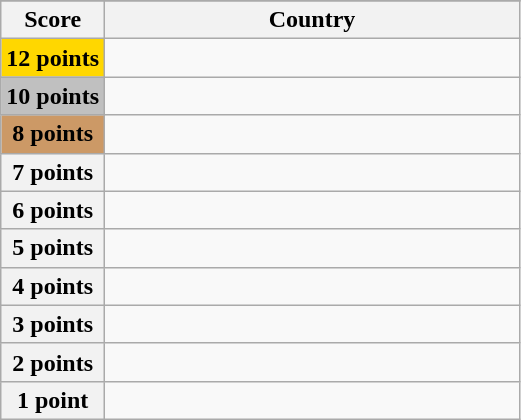<table class="wikitable">
<tr>
</tr>
<tr>
<th scope="col" width="20%">Score</th>
<th scope="col">Country</th>
</tr>
<tr>
<th scope="row" style="background:gold">12 points</th>
<td></td>
</tr>
<tr>
<th scope="row" style="background:silver">10 points</th>
<td></td>
</tr>
<tr>
<th scope="row" style="background:#CC9966">8 points</th>
<td></td>
</tr>
<tr>
<th scope="row">7 points</th>
<td></td>
</tr>
<tr>
<th scope="row">6 points</th>
<td></td>
</tr>
<tr>
<th scope="row">5 points</th>
<td></td>
</tr>
<tr>
<th scope="row">4 points</th>
<td></td>
</tr>
<tr>
<th scope="row">3 points</th>
<td></td>
</tr>
<tr>
<th scope="row">2 points</th>
<td></td>
</tr>
<tr>
<th scope="row">1 point</th>
<td></td>
</tr>
</table>
